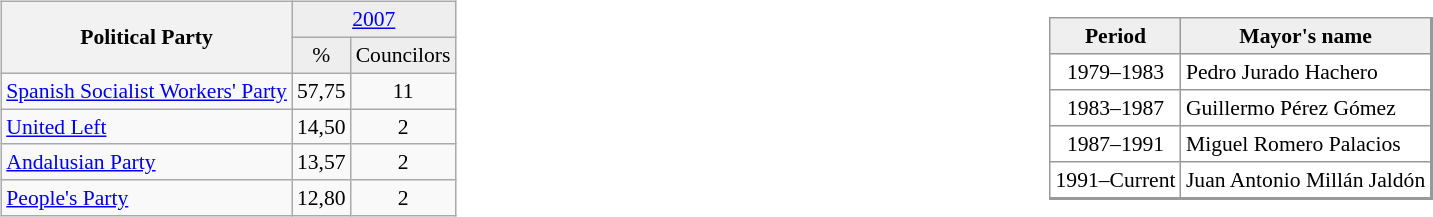<table width="100%">
<tr>
<td><br><table class="wikitable" style="font-size: 90%; text-align:center;" align="center">
<tr style="background:#eee">
<th rowspan="2">Political Party</th>
<td colspan="3"><a href='#'>2007</a></td>
</tr>
<tr style="background:#eee">
<td>%</td>
<td>Councilors</td>
</tr>
<tr>
<td align="left"><a href='#'>Spanish Socialist Workers' Party</a></td>
<td>57,75</td>
<td>11</td>
</tr>
<tr>
<td align="left"><a href='#'>United Left</a></td>
<td>14,50</td>
<td>2</td>
</tr>
<tr>
<td align="left"><a href='#'>Andalusian Party</a></td>
<td>13,57</td>
<td>2</td>
</tr>
<tr>
<td align="left"><a href='#'>People's Party</a></td>
<td>12,80</td>
<td>2</td>
</tr>
</table>
</td>
<td><br><table align="left" rules="all" cellspacing="0" cellpadding="3" style="font-size: 90%; border: 1px solid #999; border-right: 2px solid #999; border-bottom:2px solid #999">
<tr>
<th style="background:#efefef;">Period</th>
<th style="background:#efefef;">Mayor's name</th>
</tr>
<tr>
<td align="center">1979–1983</td>
<td>Pedro Jurado Hachero</td>
</tr>
<tr>
<td align="center">1983–1987</td>
<td>Guillermo Pérez Gómez</td>
</tr>
<tr>
<td align="center">1987–1991</td>
<td>Miguel Romero Palacios</td>
</tr>
<tr>
<td align="center">1991–Current</td>
<td>Juan Antonio Millán Jaldón</td>
</tr>
</table>
</td>
</tr>
</table>
